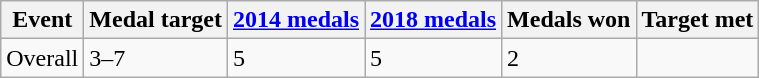<table class="wikitable">
<tr>
<th>Event</th>
<th>Medal target</th>
<th><a href='#'>2014 medals</a></th>
<th><a href='#'>2018 medals</a></th>
<th>Medals won</th>
<th>Target met</th>
</tr>
<tr>
<td>Overall</td>
<td>3–7</td>
<td>5</td>
<td>5</td>
<td>2</td>
<td></td>
</tr>
</table>
